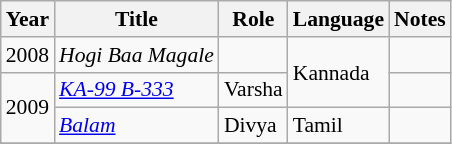<table class="wikitable" style="font-size: 90%;">
<tr>
<th>Year</th>
<th>Title</th>
<th>Role</th>
<th>Language</th>
<th>Notes</th>
</tr>
<tr>
<td>2008</td>
<td><em>Hogi Baa Magale</em></td>
<td></td>
<td rowspan="2">Kannada</td>
</tr>
<tr>
<td rowspan=2>2009</td>
<td><em><a href='#'>KA-99 B-333</a></em></td>
<td>Varsha</td>
<td></td>
</tr>
<tr>
<td><em><a href='#'>Balam</a></em></td>
<td>Divya</td>
<td>Tamil</td>
<td></td>
</tr>
<tr>
</tr>
</table>
